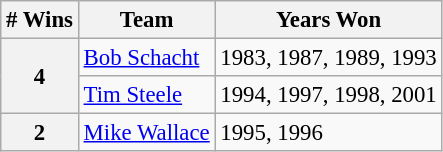<table class="wikitable" style="font-size: 95%;">
<tr>
<th># Wins</th>
<th>Team</th>
<th>Years Won</th>
</tr>
<tr>
<th rowspan=2>4</th>
<td><a href='#'>Bob Schacht</a></td>
<td>1983, 1987, 1989, 1993</td>
</tr>
<tr>
<td><a href='#'>Tim Steele</a></td>
<td>1994, 1997, 1998, 2001</td>
</tr>
<tr>
<th>2</th>
<td><a href='#'>Mike Wallace</a></td>
<td>1995, 1996</td>
</tr>
</table>
